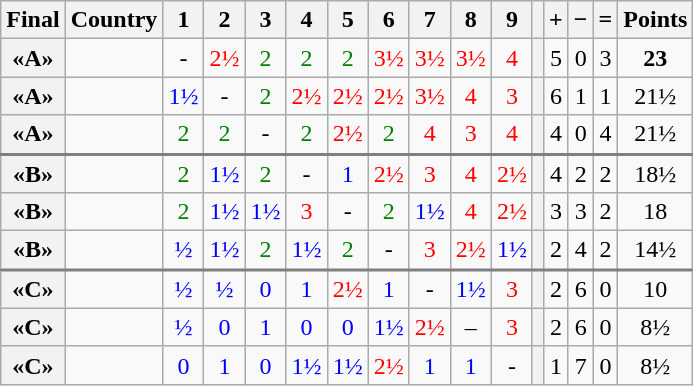<table class="wikitable" style="text-align:center">
<tr>
<th>Final</th>
<th>Country</th>
<th>1</th>
<th>2</th>
<th>3</th>
<th>4</th>
<th>5</th>
<th>6</th>
<th>7</th>
<th>8</th>
<th>9</th>
<th></th>
<th>+</th>
<th>−</th>
<th>=</th>
<th>Points</th>
</tr>
<tr>
<th>«A»</th>
<td style="text-align: left"></td>
<td>-</td>
<td style="color: red;">2½</td>
<td style="color: green">2</td>
<td style="color: green">2</td>
<td style="color: green">2</td>
<td style="color: red;">3½</td>
<td style="color: red;">3½</td>
<td style="color: red;">3½</td>
<td style="color: red;">4</td>
<th></th>
<td>5</td>
<td>0</td>
<td>3</td>
<td><strong>23</strong></td>
</tr>
<tr>
<th>«A»</th>
<td style="text-align: left"></td>
<td style="color: blue;">1½</td>
<td>-</td>
<td style="color: green">2</td>
<td style="color: red;">2½</td>
<td style="color: red;">2½</td>
<td style="color: red;">2½</td>
<td style="color: red;">3½</td>
<td style="color: red;">4</td>
<td style="color: red;">3</td>
<th></th>
<td>6</td>
<td>1</td>
<td>1</td>
<td>21½</td>
</tr>
<tr>
<th>«A»</th>
<td style="text-align: left"></td>
<td style="color: green">2</td>
<td style="color: green">2</td>
<td>-</td>
<td style="color: green">2</td>
<td style="color: red;">2½</td>
<td style="color: green">2</td>
<td style="color: red;">4</td>
<td style="color: red;">3</td>
<td style="color: red;">4</td>
<th></th>
<td>4</td>
<td>0</td>
<td>4</td>
<td>21½</td>
</tr>
<tr style="border-top:2px solid grey;">
<th>«B»</th>
<td style="text-align: left"></td>
<td style="color: green">2</td>
<td style="color: blue;">1½</td>
<td style="color: green">2</td>
<td>-</td>
<td style="color: blue;">1</td>
<td style="color: red;">2½</td>
<td style="color: red;">3</td>
<td style="color: red;">4</td>
<td style="color: red;">2½</td>
<th></th>
<td>4</td>
<td>2</td>
<td>2</td>
<td>18½</td>
</tr>
<tr>
<th>«B»</th>
<td style="text-align: left"></td>
<td style="color: green">2</td>
<td style="color: blue;">1½</td>
<td style="color: blue;">1½</td>
<td style="color: red;">3</td>
<td>-</td>
<td style="color: green">2</td>
<td style="color: blue;">1½</td>
<td style="color: red;">4</td>
<td style="color: red;">2½</td>
<th></th>
<td>3</td>
<td>3</td>
<td>2</td>
<td>18</td>
</tr>
<tr>
<th>«B»</th>
<td style="text-align: left"></td>
<td style="color: blue;">½</td>
<td style="color: blue;">1½</td>
<td style="color: green">2</td>
<td style="color: blue;">1½</td>
<td style="color: green">2</td>
<td>-</td>
<td style="color: red;">3</td>
<td style="color: red;">2½</td>
<td style="color: blue;">1½</td>
<th></th>
<td>2</td>
<td>4</td>
<td>2</td>
<td>14½</td>
</tr>
<tr style="border-top:2px solid grey;">
<th>«C»</th>
<td style="text-align: left"></td>
<td style="color: blue;">½</td>
<td style="color: blue;">½</td>
<td style="color: blue;">0</td>
<td style="color: blue;">1</td>
<td style="color: red;">2½</td>
<td style="color: blue;">1</td>
<td>-</td>
<td style="color: blue;">1½</td>
<td style="color: red;">3</td>
<th></th>
<td>2</td>
<td>6</td>
<td>0</td>
<td>10</td>
</tr>
<tr>
<th>«C»</th>
<td style="text-align: left"></td>
<td style="color: blue;">½</td>
<td style="color: blue;">0</td>
<td style="color: blue;">1</td>
<td style="color: blue;">0</td>
<td style="color: blue;">0</td>
<td style="color: blue;">1½</td>
<td style="color: red;">2½</td>
<td>–</td>
<td style="color: red;">3</td>
<th></th>
<td>2</td>
<td>6</td>
<td>0</td>
<td>8½</td>
</tr>
<tr>
<th>«C»</th>
<td style="text-align: left"></td>
<td style="color: blue;">0</td>
<td style="color: blue;">1</td>
<td style="color: blue;">0</td>
<td style="color: blue;">1½</td>
<td style="color: blue;">1½</td>
<td style="color: red;">2½</td>
<td style="color: blue;">1</td>
<td style="color: blue;">1</td>
<td>-</td>
<th></th>
<td>1</td>
<td>7</td>
<td>0</td>
<td>8½</td>
</tr>
</table>
